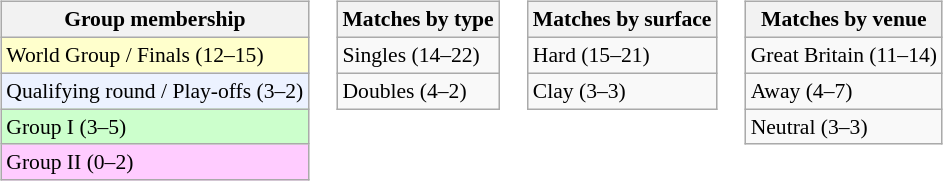<table>
<tr valign=top>
<td><br><table class="wikitable" style=font-size:90%>
<tr>
<th>Group membership</th>
</tr>
<tr style="background:#ffc;">
<td>World Group / Finals (12–15)</td>
</tr>
<tr style="background:#ecf2ff;">
<td>Qualifying round / Play-offs (3–2)</td>
</tr>
<tr style="background:#cfc;">
<td>Group I (3–5)</td>
</tr>
<tr style="background:#fcf;">
<td>Group II (0–2)</td>
</tr>
</table>
</td>
<td><br><table class="wikitable" style=font-size:90%>
<tr>
<th>Matches by type</th>
</tr>
<tr>
<td>Singles (14–22)</td>
</tr>
<tr>
<td>Doubles (4–2)</td>
</tr>
</table>
</td>
<td><br><table class="wikitable" style=font-size:90%>
<tr>
<th>Matches by surface</th>
</tr>
<tr>
<td>Hard (15–21)</td>
</tr>
<tr>
<td>Clay (3–3)</td>
</tr>
</table>
</td>
<td><br><table class="wikitable" style=font-size:90%>
<tr>
<th>Matches by venue</th>
</tr>
<tr>
<td>Great Britain (11–14)</td>
</tr>
<tr>
<td>Away (4–7)</td>
</tr>
<tr>
<td>Neutral (3–3)</td>
</tr>
</table>
</td>
</tr>
</table>
